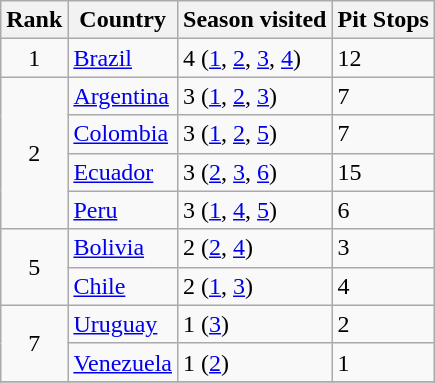<table class="wikitable">
<tr>
<th>Rank</th>
<th>Country</th>
<th>Season visited</th>
<th>Pit Stops</th>
</tr>
<tr>
<td style="text-align:center;">1</td>
<td><a href='#'>Brazil</a></td>
<td>4 (<a href='#'>1</a>, <a href='#'>2</a>, <a href='#'>3</a>, <a href='#'>4</a>)</td>
<td>12</td>
</tr>
<tr>
<td style="text-align:center;" rowspan="4">2</td>
<td><a href='#'>Argentina</a></td>
<td>3 (<a href='#'>1</a>, <a href='#'>2</a>, <a href='#'>3</a>)</td>
<td>7</td>
</tr>
<tr>
<td><a href='#'>Colombia</a></td>
<td>3 (<a href='#'>1</a>, <a href='#'>2</a>, <a href='#'>5</a>)</td>
<td>7</td>
</tr>
<tr>
<td><a href='#'>Ecuador</a></td>
<td>3 (<a href='#'>2</a>, <a href='#'>3</a>, <a href='#'>6</a>)</td>
<td>15</td>
</tr>
<tr>
<td><a href='#'>Peru</a></td>
<td>3 (<a href='#'>1</a>, <a href='#'>4</a>, <a href='#'>5</a>)</td>
<td>6</td>
</tr>
<tr>
<td style="text-align:center;" rowspan="2">5</td>
<td><a href='#'>Bolivia</a></td>
<td>2 (<a href='#'>2</a>, <a href='#'>4</a>)</td>
<td>3</td>
</tr>
<tr>
<td><a href='#'>Chile</a></td>
<td>2 (<a href='#'>1</a>, <a href='#'>3</a>)</td>
<td>4</td>
</tr>
<tr>
<td style="text-align:center;" rowspan="2">7</td>
<td><a href='#'>Uruguay</a></td>
<td>1 (<a href='#'>3</a>)</td>
<td>2</td>
</tr>
<tr>
<td><a href='#'>Venezuela</a></td>
<td>1 (<a href='#'>2</a>)</td>
<td>1</td>
</tr>
<tr>
</tr>
</table>
